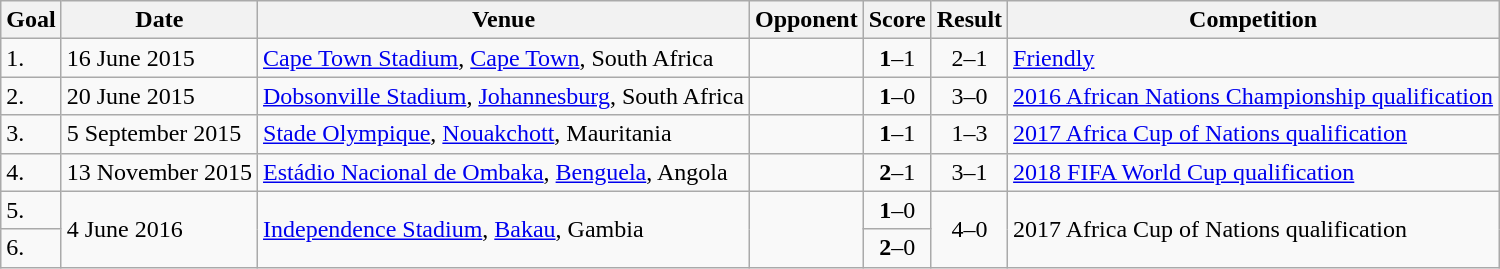<table class="wikitable plainrowheaders sortable">
<tr>
<th>Goal</th>
<th>Date</th>
<th>Venue</th>
<th>Opponent</th>
<th>Score</th>
<th>Result</th>
<th>Competition</th>
</tr>
<tr>
<td>1.</td>
<td>16 June 2015</td>
<td><a href='#'>Cape Town Stadium</a>, <a href='#'>Cape Town</a>, South Africa</td>
<td></td>
<td align=center><strong>1</strong>–1</td>
<td align=center>2–1</td>
<td><a href='#'>Friendly</a></td>
</tr>
<tr>
<td>2.</td>
<td>20 June 2015</td>
<td><a href='#'>Dobsonville Stadium</a>, <a href='#'>Johannesburg</a>, South Africa</td>
<td></td>
<td align=center><strong>1</strong>–0</td>
<td align=center>3–0</td>
<td><a href='#'>2016 African Nations Championship qualification</a></td>
</tr>
<tr>
<td>3.</td>
<td>5 September 2015</td>
<td><a href='#'>Stade Olympique</a>, <a href='#'>Nouakchott</a>, Mauritania</td>
<td></td>
<td align=center><strong>1</strong>–1</td>
<td align=center>1–3</td>
<td><a href='#'>2017 Africa Cup of Nations qualification</a></td>
</tr>
<tr>
<td>4.</td>
<td>13 November 2015</td>
<td><a href='#'>Estádio Nacional de Ombaka</a>, <a href='#'>Benguela</a>, Angola</td>
<td></td>
<td align=center><strong>2</strong>–1</td>
<td align=center>3–1</td>
<td><a href='#'>2018 FIFA World Cup qualification</a></td>
</tr>
<tr>
<td>5.</td>
<td rowspan="2">4 June 2016</td>
<td rowspan="2"><a href='#'>Independence Stadium</a>, <a href='#'>Bakau</a>, Gambia</td>
<td rowspan="2"></td>
<td align=center><strong>1</strong>–0</td>
<td rowspan="2" style="text-align:center">4–0</td>
<td rowspan="2">2017 Africa Cup of Nations qualification</td>
</tr>
<tr>
<td>6.</td>
<td align=center><strong>2</strong>–0</td>
</tr>
</table>
